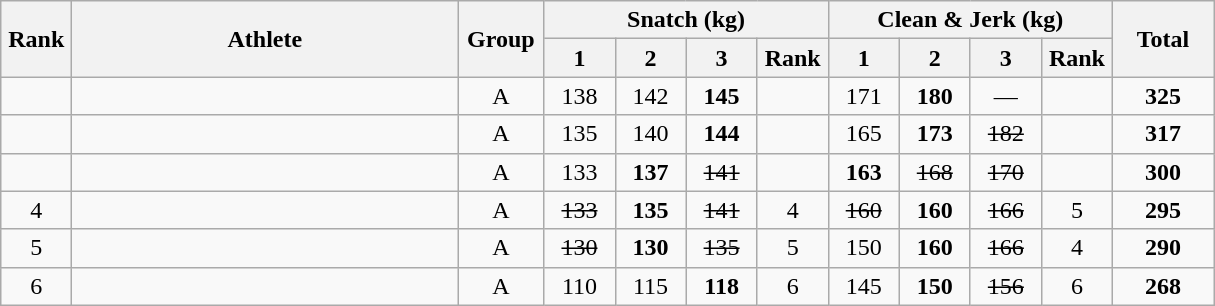<table class = "wikitable" style="text-align:center;">
<tr>
<th rowspan=2 width=40>Rank</th>
<th rowspan=2 width=250>Athlete</th>
<th rowspan=2 width=50>Group</th>
<th colspan=4>Snatch (kg)</th>
<th colspan=4>Clean & Jerk (kg)</th>
<th rowspan=2 width=60>Total</th>
</tr>
<tr>
<th width=40>1</th>
<th width=40>2</th>
<th width=40>3</th>
<th width=40>Rank</th>
<th width=40>1</th>
<th width=40>2</th>
<th width=40>3</th>
<th width=40>Rank</th>
</tr>
<tr>
<td></td>
<td align=left></td>
<td>A</td>
<td>138</td>
<td>142</td>
<td><strong>145</strong></td>
<td></td>
<td>171</td>
<td><strong>180</strong></td>
<td>—</td>
<td></td>
<td><strong>325</strong></td>
</tr>
<tr>
<td></td>
<td align=left></td>
<td>A</td>
<td>135</td>
<td>140</td>
<td><strong>144</strong></td>
<td></td>
<td>165</td>
<td><strong>173</strong></td>
<td><s>182</s></td>
<td></td>
<td><strong>317</strong></td>
</tr>
<tr>
<td></td>
<td align=left></td>
<td>A</td>
<td>133</td>
<td><strong>137</strong></td>
<td><s>141</s></td>
<td></td>
<td><strong>163</strong></td>
<td><s>168</s></td>
<td><s>170</s></td>
<td></td>
<td><strong>300</strong></td>
</tr>
<tr>
<td>4</td>
<td align=left></td>
<td>A</td>
<td><s>133</s></td>
<td><strong>135</strong></td>
<td><s>141</s></td>
<td>4</td>
<td><s>160</s></td>
<td><strong>160</strong></td>
<td><s>166</s></td>
<td>5</td>
<td><strong>295</strong></td>
</tr>
<tr>
<td>5</td>
<td align=left></td>
<td>A</td>
<td><s>130</s></td>
<td><strong>130</strong></td>
<td><s>135</s></td>
<td>5</td>
<td>150</td>
<td><strong>160</strong></td>
<td><s>166</s></td>
<td>4</td>
<td><strong>290</strong></td>
</tr>
<tr>
<td>6</td>
<td align=left></td>
<td>A</td>
<td>110</td>
<td>115</td>
<td><strong>118</strong></td>
<td>6</td>
<td>145</td>
<td><strong>150</strong></td>
<td><s>156</s></td>
<td>6</td>
<td><strong>268</strong></td>
</tr>
</table>
